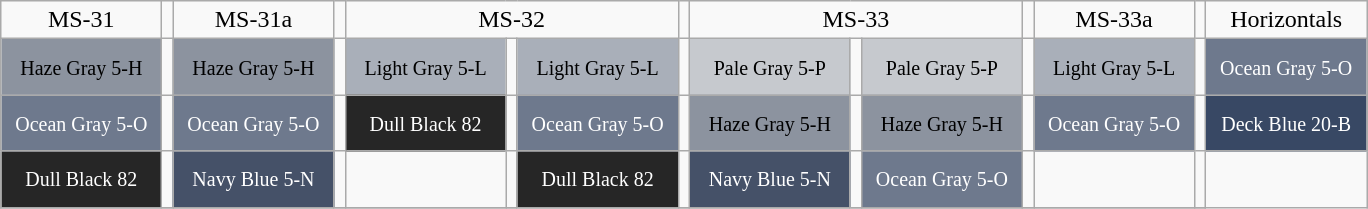<table class="wikitable" border="1">
<tr align="center">
<td>MS-31</td>
<td></td>
<td>MS-31a</td>
<td></td>
<td colspan=3>MS-32</td>
<td></td>
<td colspan=3>MS-33</td>
<td></td>
<td>MS-33a</td>
<td></td>
<td>Horizontals</td>
</tr>
<tr>
<td Style="height:30px; width:100px; background:#8C939F;" align="center"><small>Haze Gray 5-H</small></td>
<td></td>
<td Style="height:30px; width:100px; background:#8C939F;" align="center"><small>Haze Gray 5-H</small></td>
<td></td>
<td Style="height:30px; width:100px; background:#A9AFB9;" align="center"><small>Light Gray 5-L</small></td>
<td></td>
<td Style="height:30px; width:100px; background:#A9AFB9;" align="center"><small>Light Gray 5-L</small></td>
<td></td>
<td Style="height:30px; width:100px; background:#C6C9CE;" align="center"><small>Pale Gray 5-P</small></td>
<td></td>
<td Style="height:30px; width:100px; background:#C6C9CE;" align="center"><small>Pale Gray 5-P</small></td>
<td></td>
<td Style="height:30px; width:100px; background:#A9AFB9;" align="center"><small>Light Gray 5-L</small></td>
<td></td>
<td Style="height:30px; width:100px; background:#6E798D; color:white;" align="center"><small>Ocean Gray 5-O</small></td>
</tr>
<tr>
<td Style="height:30px; width:100px; background:#6E798D; color:white;" align="center"><small>Ocean Gray 5-O</small></td>
<td></td>
<td Style="height:30px; width:100px; background:#6E798D; color:white;" align="center"><small>Ocean Gray 5-O</small></td>
<td></td>
<td Style="height:30px; width:100px; background:#262626; color:white;" align="center"><small>Dull Black 82</small></td>
<td></td>
<td Style="height:30px; width:100px; background:#6E798D; color:white;" align="center"><small>Ocean Gray 5-O</small></td>
<td></td>
<td Style="height:30px; width:100px; background:#8C939F;" align="center"><small>Haze Gray 5-H</small></td>
<td></td>
<td Style="height:30px; width:100px; background:#8C939F;" align="center"><small>Haze Gray 5-H</small></td>
<td></td>
<td Style="height:30px; width:100px; background:#6E798D; color:white;" align="center"><small>Ocean Gray 5-O</small></td>
<td></td>
<td Style="height:30px; width:100px; background:#384864; color:white;" align="center"><small>Deck Blue 20-B</small></td>
</tr>
<tr>
<td Style="height:30px; width:100px; background:#262626; color:white;" align="center"><small>Dull Black 82</small></td>
<td></td>
<td Style="height:30px; width:100px; background:#455168; color:white;" align="center"><small>Navy Blue 5-N</small></td>
<td></td>
<td></td>
<td></td>
<td Style="height:30px; width:100px; background:#262626; color:white;" align="center"><small>Dull Black 82</small></td>
<td></td>
<td Style="height:30px; width:100px; background:#455168; color:white;" align="center"><small>Navy Blue 5-N</small></td>
<td></td>
<td Style="height:30px; width:100px; background:#6E798D; color:white;" align="center"><small>Ocean Gray 5-O</small></td>
<td></td>
<td></td>
<td></td>
</tr>
<tr>
</tr>
</table>
